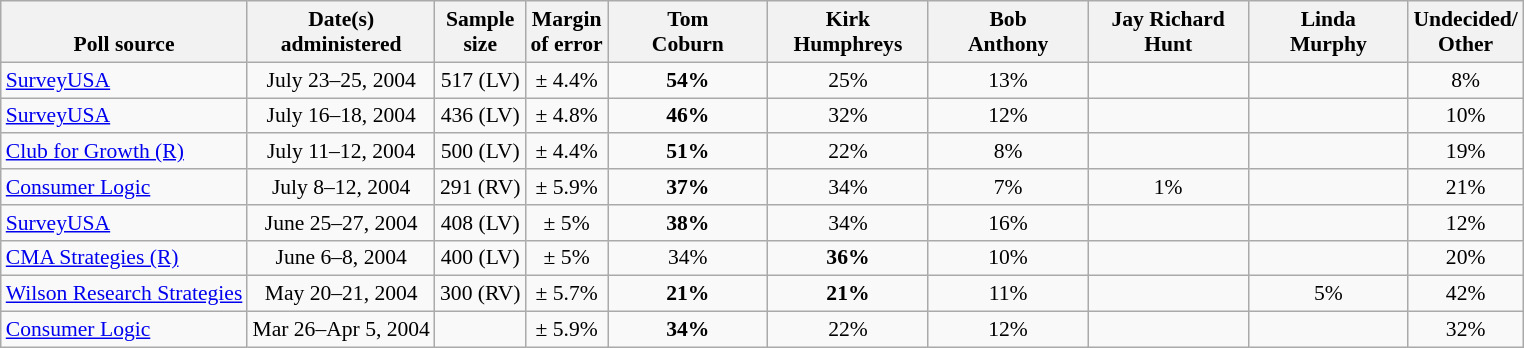<table class="wikitable" style="font-size:90%;text-align:center;">
<tr style="vertical-align:bottom">
<th>Poll source</th>
<th>Date(s)<br>administered</th>
<th>Sample<br>size</th>
<th>Margin<br>of error</th>
<th style="width:100px;">Tom<br>Coburn</th>
<th style="width:100px;">Kirk<br>Humphreys</th>
<th style="width:100px;">Bob<br>Anthony</th>
<th style="width:100px;">Jay Richard<br>Hunt</th>
<th style="width:100px;">Linda<br>Murphy</th>
<th>Undecided/<br>Other</th>
</tr>
<tr>
<td style="text-align:left;"><a href='#'>SurveyUSA</a></td>
<td>July 23–25, 2004</td>
<td>517 (LV)</td>
<td>± 4.4%</td>
<td><strong>54%</strong></td>
<td>25%</td>
<td>13%</td>
<td></td>
<td></td>
<td>8%</td>
</tr>
<tr>
<td style="text-align:left;"><a href='#'>SurveyUSA</a></td>
<td>July 16–18, 2004</td>
<td>436 (LV)</td>
<td>± 4.8%</td>
<td><strong>46%</strong></td>
<td>32%</td>
<td>12%</td>
<td></td>
<td></td>
<td>10%</td>
</tr>
<tr>
<td style="text-align:left;"><a href='#'>Club for Growth (R)</a></td>
<td>July 11–12, 2004</td>
<td>500 (LV)</td>
<td>± 4.4%</td>
<td><strong>51%</strong></td>
<td>22%</td>
<td>8%</td>
<td></td>
<td></td>
<td>19%</td>
</tr>
<tr>
<td style="text-align:left;"><a href='#'>Consumer Logic</a></td>
<td>July 8–12, 2004</td>
<td>291 (RV)</td>
<td>± 5.9%</td>
<td><strong>37%</strong></td>
<td>34%</td>
<td>7%</td>
<td>1%</td>
<td></td>
<td>21%</td>
</tr>
<tr>
<td style="text-align:left;"><a href='#'>SurveyUSA</a></td>
<td>June 25–27, 2004</td>
<td>408 (LV)</td>
<td>± 5%</td>
<td><strong>38%</strong></td>
<td>34%</td>
<td>16%</td>
<td></td>
<td></td>
<td>12%</td>
</tr>
<tr>
<td style="text-align:left;"><a href='#'>CMA Strategies (R)</a></td>
<td>June 6–8, 2004</td>
<td>400 (LV)</td>
<td>± 5%</td>
<td>34%</td>
<td><strong>36%</strong></td>
<td>10%</td>
<td></td>
<td></td>
<td>20%</td>
</tr>
<tr>
<td style="text-align:left;"><a href='#'>Wilson Research Strategies</a></td>
<td>May 20–21, 2004</td>
<td>300 (RV)</td>
<td>± 5.7%</td>
<td><strong>21%</strong></td>
<td><strong>21%</strong></td>
<td>11%</td>
<td></td>
<td>5%</td>
<td>42%</td>
</tr>
<tr>
<td style="text-align:left;"><a href='#'>Consumer Logic</a></td>
<td>Mar 26–Apr 5, 2004</td>
<td></td>
<td>± 5.9%</td>
<td><strong>34%</strong></td>
<td>22%</td>
<td>12%</td>
<td></td>
<td></td>
<td>32%</td>
</tr>
</table>
